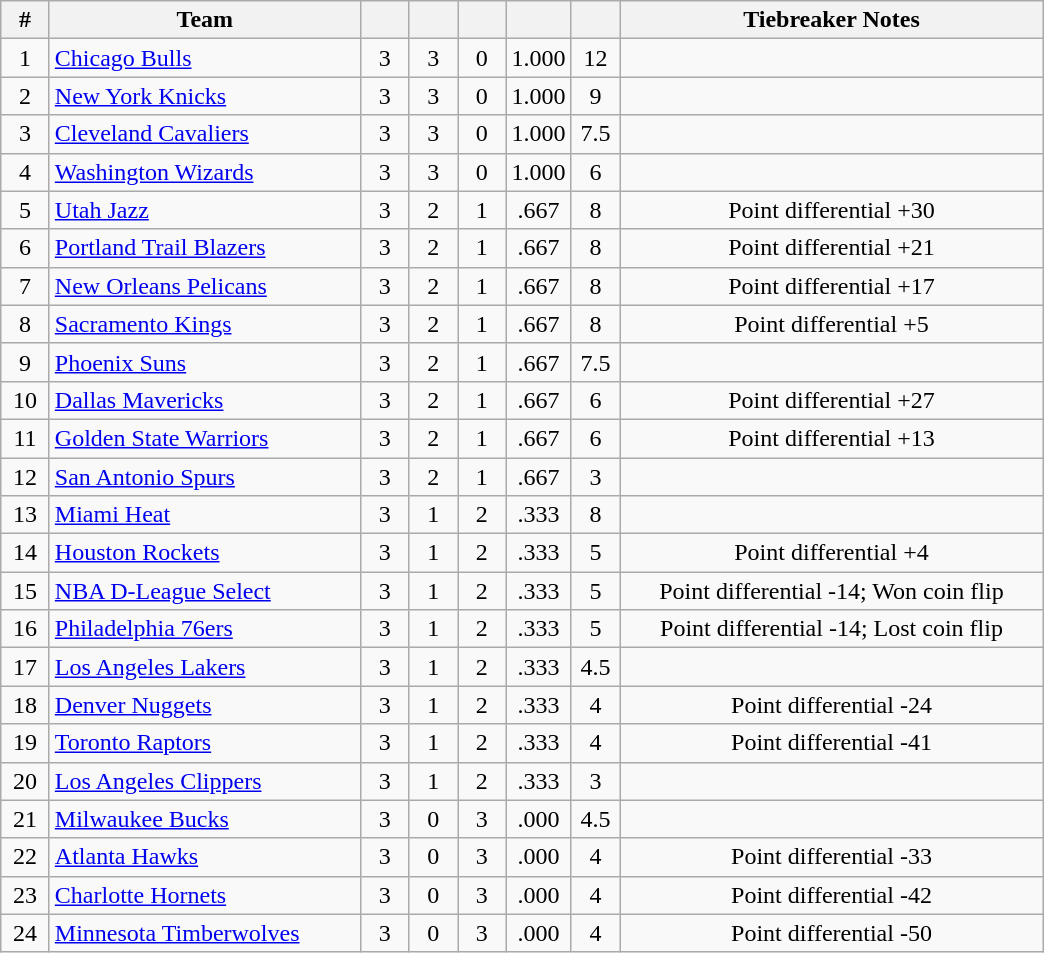<table class="wikitable" style="text-align:center">
<tr>
<th width="25px">#</th>
<th width="200px">Team</th>
<th width="25px"></th>
<th width="25px"></th>
<th width="25px"></th>
<th width="25px"></th>
<th width="25px"></th>
<th width="275px">Tiebreaker Notes</th>
</tr>
<tr>
<td>1</td>
<td align="left"><a href='#'>Chicago Bulls</a></td>
<td>3</td>
<td>3</td>
<td>0</td>
<td>1.000</td>
<td>12</td>
<td></td>
</tr>
<tr>
<td>2</td>
<td align="left"><a href='#'>New York Knicks</a></td>
<td>3</td>
<td>3</td>
<td>0</td>
<td>1.000</td>
<td>9</td>
<td></td>
</tr>
<tr>
<td>3</td>
<td align="left"><a href='#'>Cleveland Cavaliers</a></td>
<td>3</td>
<td>3</td>
<td>0</td>
<td>1.000</td>
<td>7.5</td>
<td></td>
</tr>
<tr>
<td>4</td>
<td align="left"><a href='#'>Washington Wizards</a></td>
<td>3</td>
<td>3</td>
<td>0</td>
<td>1.000</td>
<td>6</td>
<td></td>
</tr>
<tr>
<td>5</td>
<td align="left"><a href='#'>Utah Jazz</a></td>
<td>3</td>
<td>2</td>
<td>1</td>
<td>.667</td>
<td>8</td>
<td>Point differential +30</td>
</tr>
<tr>
<td>6</td>
<td align="left"><a href='#'>Portland Trail Blazers</a></td>
<td>3</td>
<td>2</td>
<td>1</td>
<td>.667</td>
<td>8</td>
<td>Point differential +21</td>
</tr>
<tr>
<td>7</td>
<td align="left"><a href='#'>New Orleans Pelicans</a></td>
<td>3</td>
<td>2</td>
<td>1</td>
<td>.667</td>
<td>8</td>
<td>Point differential +17</td>
</tr>
<tr>
<td>8</td>
<td align="left"><a href='#'>Sacramento Kings</a></td>
<td>3</td>
<td>2</td>
<td>1</td>
<td>.667</td>
<td>8</td>
<td>Point differential +5</td>
</tr>
<tr>
<td>9</td>
<td align="left"><a href='#'>Phoenix Suns</a></td>
<td>3</td>
<td>2</td>
<td>1</td>
<td>.667</td>
<td>7.5</td>
<td></td>
</tr>
<tr>
<td>10</td>
<td align="left"><a href='#'>Dallas Mavericks</a></td>
<td>3</td>
<td>2</td>
<td>1</td>
<td>.667</td>
<td>6</td>
<td>Point differential +27</td>
</tr>
<tr>
<td>11</td>
<td align="left"><a href='#'>Golden State Warriors</a></td>
<td>3</td>
<td>2</td>
<td>1</td>
<td>.667</td>
<td>6</td>
<td>Point differential +13</td>
</tr>
<tr>
<td>12</td>
<td align="left"><a href='#'>San Antonio Spurs</a></td>
<td>3</td>
<td>2</td>
<td>1</td>
<td>.667</td>
<td>3</td>
<td></td>
</tr>
<tr>
<td>13</td>
<td align="left"><a href='#'>Miami Heat</a></td>
<td>3</td>
<td>1</td>
<td>2</td>
<td>.333</td>
<td>8</td>
<td></td>
</tr>
<tr>
<td>14</td>
<td align="left"><a href='#'>Houston Rockets</a></td>
<td>3</td>
<td>1</td>
<td>2</td>
<td>.333</td>
<td>5</td>
<td>Point differential +4</td>
</tr>
<tr>
<td>15</td>
<td align="left"><a href='#'>NBA D-League Select</a></td>
<td>3</td>
<td>1</td>
<td>2</td>
<td>.333</td>
<td>5</td>
<td>Point differential -14; Won coin flip</td>
</tr>
<tr>
<td>16</td>
<td align="left"><a href='#'>Philadelphia 76ers</a></td>
<td>3</td>
<td>1</td>
<td>2</td>
<td>.333</td>
<td>5</td>
<td>Point differential -14; Lost coin flip</td>
</tr>
<tr>
<td>17</td>
<td align="left"><a href='#'>Los Angeles Lakers</a></td>
<td>3</td>
<td>1</td>
<td>2</td>
<td>.333</td>
<td>4.5</td>
<td></td>
</tr>
<tr>
<td>18</td>
<td align="left"><a href='#'>Denver Nuggets</a></td>
<td>3</td>
<td>1</td>
<td>2</td>
<td>.333</td>
<td>4</td>
<td>Point differential -24</td>
</tr>
<tr>
<td>19</td>
<td align="left"><a href='#'>Toronto Raptors</a></td>
<td>3</td>
<td>1</td>
<td>2</td>
<td>.333</td>
<td>4</td>
<td>Point differential -41</td>
</tr>
<tr>
<td>20</td>
<td align="left"><a href='#'>Los Angeles Clippers</a></td>
<td>3</td>
<td>1</td>
<td>2</td>
<td>.333</td>
<td>3</td>
<td></td>
</tr>
<tr>
<td>21</td>
<td align="left"><a href='#'>Milwaukee Bucks</a></td>
<td>3</td>
<td>0</td>
<td>3</td>
<td>.000</td>
<td>4.5</td>
<td></td>
</tr>
<tr>
<td>22</td>
<td align="left"><a href='#'>Atlanta Hawks</a></td>
<td>3</td>
<td>0</td>
<td>3</td>
<td>.000</td>
<td>4</td>
<td>Point differential -33</td>
</tr>
<tr>
<td>23</td>
<td align="left"><a href='#'>Charlotte Hornets</a></td>
<td>3</td>
<td>0</td>
<td>3</td>
<td>.000</td>
<td>4</td>
<td>Point differential -42</td>
</tr>
<tr>
<td>24</td>
<td align="left"><a href='#'>Minnesota Timberwolves</a></td>
<td>3</td>
<td>0</td>
<td>3</td>
<td>.000</td>
<td>4</td>
<td>Point differential -50</td>
</tr>
</table>
